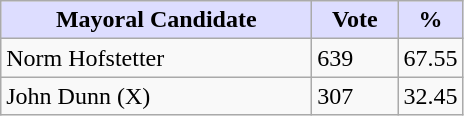<table class="wikitable">
<tr>
<th style="background:#ddf; width:200px;">Mayoral Candidate </th>
<th style="background:#ddf; width:50px;">Vote</th>
<th style="background:#ddf; width:30px;">%</th>
</tr>
<tr>
<td>Norm Hofstetter</td>
<td>639</td>
<td>67.55</td>
</tr>
<tr>
<td>John Dunn (X)</td>
<td>307</td>
<td>32.45</td>
</tr>
</table>
